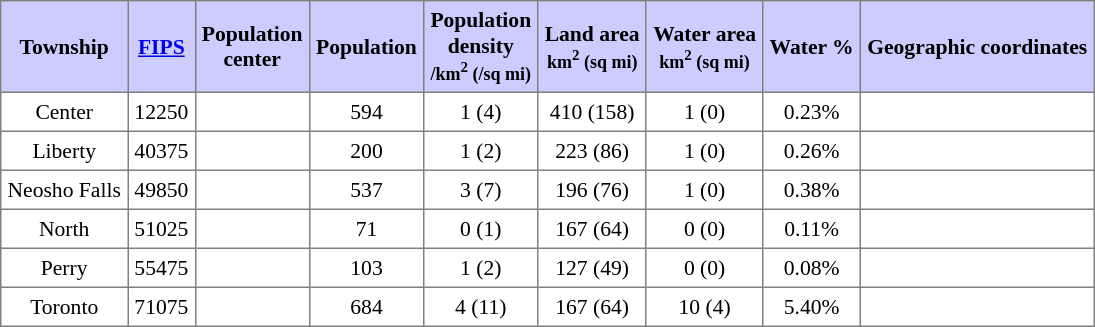<table class="toccolours" border=1 cellspacing=0 cellpadding=4 style="text-align:center; border-collapse:collapse; font-size:90%;">
<tr style="background:#ccccff">
<th>Township</th>
<th><a href='#'>FIPS</a></th>
<th>Population<br>center</th>
<th>Population</th>
<th>Population<br>density<br><small>/km<sup>2</sup> (/sq mi)</small></th>
<th>Land area<br><small>km<sup>2</sup> (sq mi)</small></th>
<th>Water area<br><small>km<sup>2</sup> (sq mi)</small></th>
<th>Water %</th>
<th>Geographic coordinates</th>
</tr>
<tr>
<td>Center</td>
<td>12250</td>
<td></td>
<td>594</td>
<td>1 (4)</td>
<td>410 (158)</td>
<td>1 (0)</td>
<td>0.23%</td>
<td></td>
</tr>
<tr>
<td>Liberty</td>
<td>40375</td>
<td></td>
<td>200</td>
<td>1 (2)</td>
<td>223 (86)</td>
<td>1 (0)</td>
<td>0.26%</td>
<td></td>
</tr>
<tr>
<td>Neosho Falls</td>
<td>49850</td>
<td></td>
<td>537</td>
<td>3 (7)</td>
<td>196 (76)</td>
<td>1 (0)</td>
<td>0.38%</td>
<td></td>
</tr>
<tr>
<td>North</td>
<td>51025</td>
<td></td>
<td>71</td>
<td>0 (1)</td>
<td>167 (64)</td>
<td>0 (0)</td>
<td>0.11%</td>
<td></td>
</tr>
<tr>
<td>Perry</td>
<td>55475</td>
<td></td>
<td>103</td>
<td>1 (2)</td>
<td>127 (49)</td>
<td>0 (0)</td>
<td>0.08%</td>
<td></td>
</tr>
<tr>
<td>Toronto</td>
<td>71075</td>
<td></td>
<td>684</td>
<td>4 (11)</td>
<td>167 (64)</td>
<td>10 (4)</td>
<td>5.40%</td>
<td></td>
</tr>
</table>
